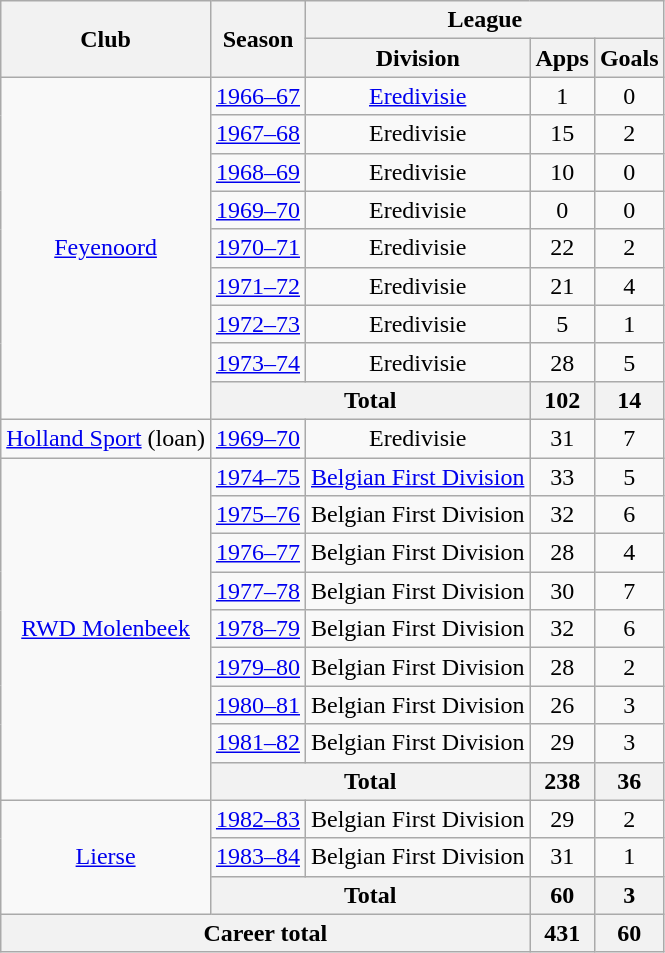<table class="wikitable" style="text-align: center">
<tr>
<th rowspan="2">Club</th>
<th rowspan="2">Season</th>
<th colspan="3">League</th>
</tr>
<tr>
<th>Division</th>
<th>Apps</th>
<th>Goals</th>
</tr>
<tr>
<td rowspan="9"><a href='#'>Feyenoord</a></td>
<td><a href='#'>1966–67</a></td>
<td><a href='#'>Eredivisie</a></td>
<td>1</td>
<td>0</td>
</tr>
<tr>
<td><a href='#'>1967–68</a></td>
<td>Eredivisie</td>
<td>15</td>
<td>2</td>
</tr>
<tr>
<td><a href='#'>1968–69</a></td>
<td>Eredivisie</td>
<td>10</td>
<td>0</td>
</tr>
<tr>
<td><a href='#'>1969–70</a></td>
<td>Eredivisie</td>
<td>0</td>
<td>0</td>
</tr>
<tr>
<td><a href='#'>1970–71</a></td>
<td>Eredivisie</td>
<td>22</td>
<td>2</td>
</tr>
<tr>
<td><a href='#'>1971–72</a></td>
<td>Eredivisie</td>
<td>21</td>
<td>4</td>
</tr>
<tr>
<td><a href='#'>1972–73</a></td>
<td>Eredivisie</td>
<td>5</td>
<td>1</td>
</tr>
<tr>
<td><a href='#'>1973–74</a></td>
<td>Eredivisie</td>
<td>28</td>
<td>5</td>
</tr>
<tr>
<th colspan="2">Total</th>
<th>102</th>
<th>14</th>
</tr>
<tr>
<td><a href='#'>Holland Sport</a> (loan)</td>
<td><a href='#'>1969–70</a></td>
<td>Eredivisie</td>
<td>31</td>
<td>7</td>
</tr>
<tr>
<td rowspan="9"><a href='#'>RWD Molenbeek</a></td>
<td><a href='#'>1974–75</a></td>
<td><a href='#'>Belgian First Division</a></td>
<td>33</td>
<td>5</td>
</tr>
<tr>
<td><a href='#'>1975–76</a></td>
<td>Belgian First Division</td>
<td>32</td>
<td>6</td>
</tr>
<tr>
<td><a href='#'>1976–77</a></td>
<td>Belgian First Division</td>
<td>28</td>
<td>4</td>
</tr>
<tr>
<td><a href='#'>1977–78</a></td>
<td>Belgian First Division</td>
<td>30</td>
<td>7</td>
</tr>
<tr>
<td><a href='#'>1978–79</a></td>
<td>Belgian First Division</td>
<td>32</td>
<td>6</td>
</tr>
<tr>
<td><a href='#'>1979–80</a></td>
<td>Belgian First Division</td>
<td>28</td>
<td>2</td>
</tr>
<tr>
<td><a href='#'>1980–81</a></td>
<td>Belgian First Division</td>
<td>26</td>
<td>3</td>
</tr>
<tr>
<td><a href='#'>1981–82</a></td>
<td>Belgian First Division</td>
<td>29</td>
<td>3</td>
</tr>
<tr>
<th colspan="2">Total</th>
<th>238</th>
<th>36</th>
</tr>
<tr>
<td rowspan="3"><a href='#'>Lierse</a></td>
<td><a href='#'>1982–83</a></td>
<td>Belgian First Division</td>
<td>29</td>
<td>2</td>
</tr>
<tr>
<td><a href='#'>1983–84</a></td>
<td>Belgian First Division</td>
<td>31</td>
<td>1</td>
</tr>
<tr>
<th colspan="2">Total</th>
<th>60</th>
<th>3</th>
</tr>
<tr>
<th colspan="3">Career total</th>
<th>431</th>
<th>60</th>
</tr>
</table>
